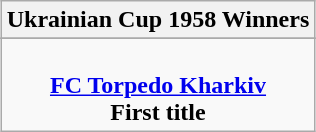<table class="wikitable" style="text-align: center; margin: 0 auto;">
<tr>
<th>Ukrainian Cup 1958 Winners</th>
</tr>
<tr>
</tr>
<tr>
<td><br><strong><a href='#'>FC Torpedo Kharkiv</a></strong><br><strong>First title</strong></td>
</tr>
</table>
